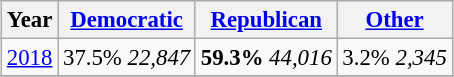<table class="wikitable" style="float:center; margin:1em; font-size:95%;">
<tr>
<th>Year</th>
<th><a href='#'>Democratic</a></th>
<th><a href='#'>Republican</a></th>
<th><a href='#'>Other</a></th>
</tr>
<tr>
<td align="center" ><a href='#'>2018</a></td>
<td align="center" >37.5% <em>22,847</em></td>
<td align="center" ><strong>59.3%</strong> <em>44,016</em></td>
<td align="center" >3.2% <em>2,345</em></td>
</tr>
<tr>
</tr>
</table>
